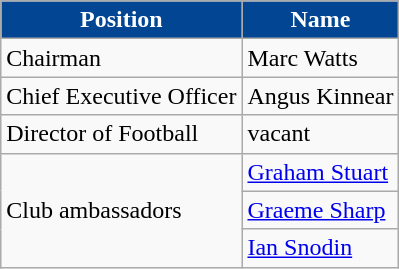<table class="wikitable">
<tr>
<th style="background-color:#014593; color:white;;" scope="col">Position</th>
<th style="background-color:#014593; color:white;;" scope="col">Name</th>
</tr>
<tr>
<td>Chairman</td>
<td> Marc Watts</td>
</tr>
<tr>
<td>Chief Executive Officer</td>
<td> Angus Kinnear</td>
</tr>
<tr>
<td>Director of Football</td>
<td> vacant</td>
</tr>
<tr>
<td rowspan="3">Club ambassadors</td>
<td> <a href='#'>Graham Stuart</a></td>
</tr>
<tr>
<td> <a href='#'>Graeme Sharp</a></td>
</tr>
<tr>
<td> <a href='#'>Ian Snodin</a></td>
</tr>
</table>
